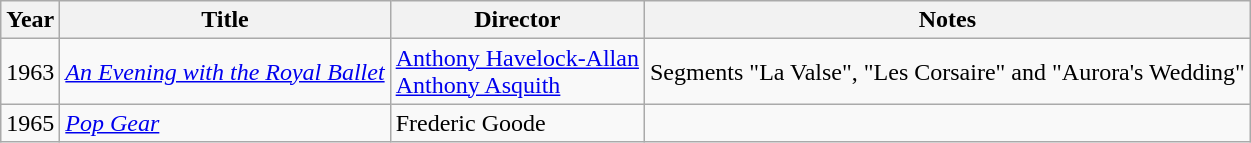<table class="wikitable">
<tr>
<th>Year</th>
<th>Title</th>
<th>Director</th>
<th>Notes</th>
</tr>
<tr>
<td>1963</td>
<td><em><a href='#'>An Evening with the Royal Ballet</a></em></td>
<td><a href='#'>Anthony Havelock-Allan</a><br><a href='#'>Anthony Asquith</a></td>
<td>Segments "La Valse", "Les Corsaire" and "Aurora's Wedding"</td>
</tr>
<tr>
<td>1965</td>
<td><em><a href='#'>Pop Gear</a></em></td>
<td>Frederic Goode</td>
<td></td>
</tr>
</table>
